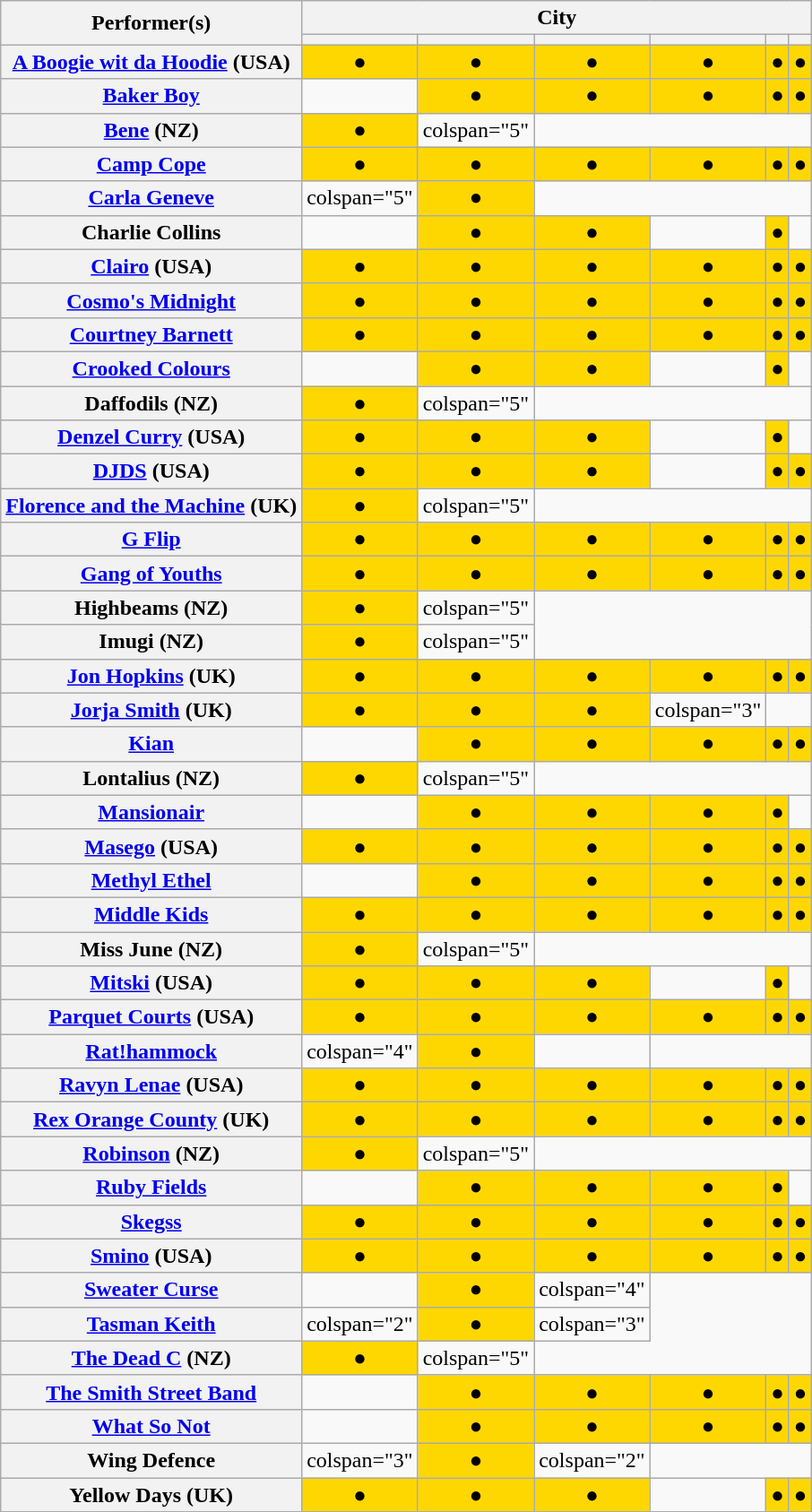<table class="wikitable plainrowheaders" style="text-align:center">
<tr>
<th rowspan="2">Performer(s)</th>
<th colspan="6">City</th>
</tr>
<tr>
<th></th>
<th></th>
<th></th>
<th></th>
<th></th>
<th></th>
</tr>
<tr>
<th scope="row"><a href='#'>A Boogie wit da Hoodie</a> (USA)</th>
<td bgcolor="Gold">●</td>
<td bgcolor="Gold">●</td>
<td bgcolor="Gold">●</td>
<td bgcolor="Gold">●</td>
<td bgcolor="Gold">●</td>
<td bgcolor="Gold">●</td>
</tr>
<tr>
<th scope="row"><a href='#'>Baker Boy</a></th>
<td></td>
<td bgcolor="Gold">●</td>
<td bgcolor="Gold">●</td>
<td bgcolor="Gold">●</td>
<td bgcolor="Gold">●</td>
<td bgcolor="Gold">●</td>
</tr>
<tr>
<th scope="row"><a href='#'>Bene</a> (NZ)</th>
<td bgcolor="Gold">●</td>
<td>colspan="5" </td>
</tr>
<tr>
<th scope="row"><a href='#'>Camp Cope</a></th>
<td bgcolor="Gold">●</td>
<td bgcolor="Gold">●</td>
<td bgcolor="Gold">●</td>
<td bgcolor="Gold">●</td>
<td bgcolor="Gold">●</td>
<td bgcolor="Gold">●</td>
</tr>
<tr>
<th scope="row"><a href='#'>Carla Geneve</a></th>
<td>colspan="5"</td>
<td bgcolor="Gold">●</td>
</tr>
<tr>
<th scope="row">Charlie Collins</th>
<td></td>
<td bgcolor="Gold">●</td>
<td bgcolor="Gold">●</td>
<td></td>
<td bgcolor="Gold">●</td>
<td></td>
</tr>
<tr>
<th scope="row"><a href='#'>Clairo</a> (USA)</th>
<td bgcolor="Gold">●</td>
<td bgcolor="Gold">●</td>
<td bgcolor="Gold">●</td>
<td bgcolor="Gold">●</td>
<td bgcolor="Gold">●</td>
<td bgcolor="Gold">●</td>
</tr>
<tr>
<th scope="row"><a href='#'>Cosmo's Midnight</a></th>
<td bgcolor="Gold">●</td>
<td bgcolor="Gold">●</td>
<td bgcolor="Gold">●</td>
<td bgcolor="Gold">●</td>
<td bgcolor="Gold">●</td>
<td bgcolor="Gold">●</td>
</tr>
<tr>
<th scope="row"><a href='#'>Courtney Barnett</a></th>
<td bgcolor="Gold">●</td>
<td bgcolor="Gold">●</td>
<td bgcolor="Gold">●</td>
<td bgcolor="Gold">●</td>
<td bgcolor="Gold">●</td>
<td bgcolor="Gold">●</td>
</tr>
<tr>
<th scope="row"><a href='#'>Crooked Colours</a></th>
<td></td>
<td bgcolor="Gold">●</td>
<td bgcolor="Gold">●</td>
<td></td>
<td bgcolor="Gold">●</td>
<td></td>
</tr>
<tr>
<th scope="row">Daffodils (NZ)</th>
<td bgcolor="Gold">●</td>
<td>colspan="5" </td>
</tr>
<tr>
<th scope="row"><a href='#'>Denzel Curry</a> (USA)</th>
<td bgcolor="Gold">●</td>
<td bgcolor="Gold">●</td>
<td bgcolor="Gold">●</td>
<td></td>
<td bgcolor="Gold">●</td>
<td></td>
</tr>
<tr>
<th scope="row"><a href='#'>DJDS</a> (USA)</th>
<td bgcolor="Gold">●</td>
<td bgcolor="Gold">●</td>
<td bgcolor="Gold">●</td>
<td></td>
<td bgcolor="Gold">●</td>
<td bgcolor="Gold">●</td>
</tr>
<tr>
<th scope="row"><a href='#'>Florence and the Machine</a> (UK)</th>
<td bgcolor="Gold">●</td>
<td>colspan="5" </td>
</tr>
<tr>
<th scope="row"><a href='#'>G Flip</a></th>
<td bgcolor="Gold">●</td>
<td bgcolor="Gold">●</td>
<td bgcolor="Gold">●</td>
<td bgcolor="Gold">●</td>
<td bgcolor="Gold">●</td>
<td bgcolor="Gold">●</td>
</tr>
<tr>
<th scope="row"><a href='#'>Gang of Youths</a></th>
<td bgcolor="Gold">●</td>
<td bgcolor="Gold">●</td>
<td bgcolor="Gold">●</td>
<td bgcolor="Gold">●</td>
<td bgcolor="Gold">●</td>
<td bgcolor="Gold">●</td>
</tr>
<tr>
<th scope="row">Highbeams (NZ)</th>
<td bgcolor="Gold">●</td>
<td>colspan="5" </td>
</tr>
<tr>
<th scope="row">Imugi (NZ)</th>
<td bgcolor="Gold">●</td>
<td>colspan="5" </td>
</tr>
<tr>
<th scope="row"><a href='#'>Jon Hopkins</a> (UK)</th>
<td bgcolor="Gold">●</td>
<td bgcolor="Gold">●</td>
<td bgcolor="Gold">●</td>
<td bgcolor="Gold">●</td>
<td bgcolor="Gold">●</td>
<td bgcolor="Gold">●</td>
</tr>
<tr>
<th scope="row"><a href='#'>Jorja Smith</a> (UK)</th>
<td bgcolor="Gold">●</td>
<td bgcolor="Gold">●</td>
<td bgcolor="Gold">●</td>
<td>colspan="3" </td>
</tr>
<tr>
<th scope="row"><a href='#'>Kian</a></th>
<td></td>
<td bgcolor="Gold">●</td>
<td bgcolor="Gold">●</td>
<td bgcolor="Gold">●</td>
<td bgcolor="Gold">●</td>
<td bgcolor="Gold">●</td>
</tr>
<tr>
<th scope="row">Lontalius (NZ)</th>
<td bgcolor="Gold">●</td>
<td>colspan="5" </td>
</tr>
<tr>
<th scope="row"><a href='#'>Mansionair</a></th>
<td></td>
<td bgcolor="Gold">●</td>
<td bgcolor="Gold">●</td>
<td bgcolor="Gold">●</td>
<td bgcolor="Gold">●</td>
<td></td>
</tr>
<tr>
<th scope="row"><a href='#'>Masego</a> (USA)</th>
<td bgcolor="Gold">●</td>
<td bgcolor="Gold">●</td>
<td bgcolor="Gold">●</td>
<td bgcolor="Gold">●</td>
<td bgcolor="Gold">●</td>
<td bgcolor="Gold">●</td>
</tr>
<tr>
<th scope="row"><a href='#'>Methyl Ethel</a></th>
<td></td>
<td bgcolor="Gold">●</td>
<td bgcolor="Gold">●</td>
<td bgcolor="Gold">●</td>
<td bgcolor="Gold">●</td>
<td bgcolor="Gold">●</td>
</tr>
<tr>
<th scope="row"><a href='#'>Middle Kids</a></th>
<td bgcolor="Gold">●</td>
<td bgcolor="Gold">●</td>
<td bgcolor="Gold">●</td>
<td bgcolor="Gold">●</td>
<td bgcolor="Gold">●</td>
<td bgcolor="Gold">●</td>
</tr>
<tr>
<th scope="row">Miss June (NZ)</th>
<td bgcolor="Gold">●</td>
<td>colspan="5" </td>
</tr>
<tr>
<th scope="row"><a href='#'>Mitski</a> (USA)</th>
<td bgcolor="Gold">●</td>
<td bgcolor="Gold">●</td>
<td bgcolor="Gold">●</td>
<td></td>
<td bgcolor="Gold">●</td>
<td></td>
</tr>
<tr>
<th scope="row"><a href='#'>Parquet Courts</a> (USA)</th>
<td bgcolor="Gold">●</td>
<td bgcolor="Gold">●</td>
<td bgcolor="Gold">●</td>
<td bgcolor="Gold">●</td>
<td bgcolor="Gold">●</td>
<td bgcolor="Gold">●</td>
</tr>
<tr>
<th scope="row"><a href='#'>Rat!hammock</a></th>
<td>colspan="4" </td>
<td bgcolor="Gold">●</td>
<td></td>
</tr>
<tr>
<th scope="row"><a href='#'>Ravyn Lenae</a> (USA)</th>
<td bgcolor="Gold">●</td>
<td bgcolor="Gold">●</td>
<td bgcolor="Gold">●</td>
<td bgcolor="Gold">●</td>
<td bgcolor="Gold">●</td>
<td bgcolor="Gold">●</td>
</tr>
<tr>
<th scope="row"><a href='#'>Rex Orange County</a> (UK)</th>
<td bgcolor="Gold">●</td>
<td bgcolor="Gold">●</td>
<td bgcolor="Gold">●</td>
<td bgcolor="Gold">●</td>
<td bgcolor="Gold">●</td>
<td bgcolor="Gold">●</td>
</tr>
<tr>
<th scope="row"><a href='#'>Robinson</a> (NZ)</th>
<td bgcolor="Gold">●</td>
<td>colspan="5" </td>
</tr>
<tr>
<th scope="row"><a href='#'>Ruby Fields</a></th>
<td></td>
<td bgcolor="Gold">●</td>
<td bgcolor="Gold">●</td>
<td bgcolor="Gold">●</td>
<td bgcolor="Gold">●</td>
<td></td>
</tr>
<tr>
<th scope="row"><a href='#'>Skegss</a></th>
<td bgcolor="Gold">●</td>
<td bgcolor="Gold">●</td>
<td bgcolor="Gold">●</td>
<td bgcolor="Gold">●</td>
<td bgcolor="Gold">●</td>
<td bgcolor="Gold">●</td>
</tr>
<tr>
<th scope="row"><a href='#'>Smino</a> (USA)</th>
<td bgcolor="Gold">●</td>
<td bgcolor="Gold">●</td>
<td bgcolor="Gold">●</td>
<td bgcolor="Gold">●</td>
<td bgcolor="Gold">●</td>
<td bgcolor="Gold">●</td>
</tr>
<tr>
<th scope="row"><a href='#'>Sweater Curse</a></th>
<td></td>
<td bgcolor="Gold">●</td>
<td>colspan="4" </td>
</tr>
<tr>
<th scope="row"><a href='#'>Tasman Keith</a></th>
<td>colspan="2" </td>
<td bgcolor="Gold">●</td>
<td>colspan="3" </td>
</tr>
<tr>
<th scope="row"><a href='#'>The Dead C</a> (NZ)</th>
<td bgcolor="Gold">●</td>
<td>colspan="5" </td>
</tr>
<tr>
<th scope="row"><a href='#'>The Smith Street Band</a></th>
<td></td>
<td bgcolor="Gold">●</td>
<td bgcolor="Gold">●</td>
<td bgcolor="Gold">●</td>
<td bgcolor="Gold">●</td>
<td bgcolor="Gold">●</td>
</tr>
<tr>
<th scope="row"><a href='#'>What So Not</a></th>
<td></td>
<td bgcolor="Gold">●</td>
<td bgcolor="Gold">●</td>
<td bgcolor="Gold">●</td>
<td bgcolor="Gold">●</td>
<td bgcolor="Gold">●</td>
</tr>
<tr>
<th scope="row">Wing Defence</th>
<td>colspan="3" </td>
<td bgcolor="Gold">●</td>
<td>colspan="2" </td>
</tr>
<tr>
<th scope="row">Yellow Days (UK)</th>
<td bgcolor="Gold">●</td>
<td bgcolor="Gold">●</td>
<td bgcolor="Gold">●</td>
<td></td>
<td bgcolor="Gold">●</td>
<td bgcolor="Gold">●</td>
</tr>
</table>
